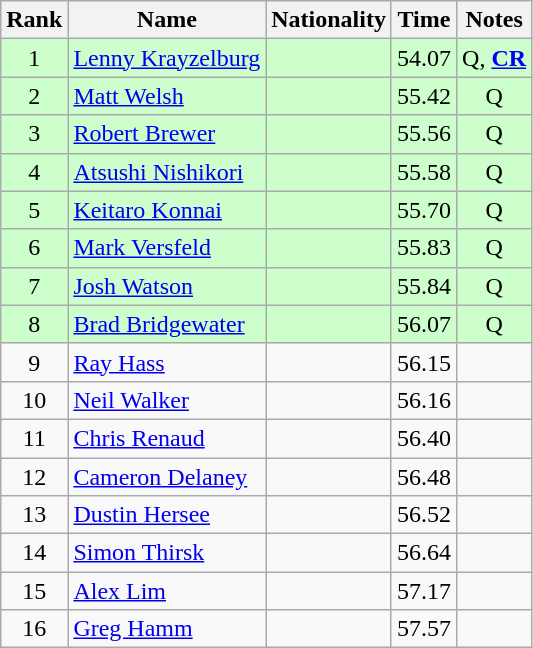<table class="wikitable sortable" style="text-align:center">
<tr>
<th>Rank</th>
<th>Name</th>
<th>Nationality</th>
<th>Time</th>
<th>Notes</th>
</tr>
<tr bgcolor=ccffcc>
<td>1</td>
<td align=left><a href='#'>Lenny Krayzelburg</a></td>
<td align=left></td>
<td>54.07</td>
<td>Q, <strong><a href='#'>CR</a></strong></td>
</tr>
<tr bgcolor=ccffcc>
<td>2</td>
<td align=left><a href='#'>Matt Welsh</a></td>
<td align=left></td>
<td>55.42</td>
<td>Q</td>
</tr>
<tr bgcolor=ccffcc>
<td>3</td>
<td align=left><a href='#'>Robert Brewer</a></td>
<td align=left></td>
<td>55.56</td>
<td>Q</td>
</tr>
<tr bgcolor=ccffcc>
<td>4</td>
<td align=left><a href='#'>Atsushi Nishikori</a></td>
<td align=left></td>
<td>55.58</td>
<td>Q</td>
</tr>
<tr bgcolor=ccffcc>
<td>5</td>
<td align=left><a href='#'>Keitaro Konnai</a></td>
<td align=left></td>
<td>55.70</td>
<td>Q</td>
</tr>
<tr bgcolor=ccffcc>
<td>6</td>
<td align=left><a href='#'>Mark Versfeld</a></td>
<td align=left></td>
<td>55.83</td>
<td>Q</td>
</tr>
<tr bgcolor=ccffcc>
<td>7</td>
<td align=left><a href='#'>Josh Watson</a></td>
<td align=left></td>
<td>55.84</td>
<td>Q</td>
</tr>
<tr bgcolor=ccffcc>
<td>8</td>
<td align=left><a href='#'>Brad Bridgewater</a></td>
<td align=left></td>
<td>56.07</td>
<td>Q</td>
</tr>
<tr>
<td>9</td>
<td align=left><a href='#'>Ray Hass</a></td>
<td align=left></td>
<td>56.15</td>
<td></td>
</tr>
<tr>
<td>10</td>
<td align=left><a href='#'>Neil Walker</a></td>
<td align=left></td>
<td>56.16</td>
<td></td>
</tr>
<tr>
<td>11</td>
<td align=left><a href='#'>Chris Renaud</a></td>
<td align=left></td>
<td>56.40</td>
<td></td>
</tr>
<tr>
<td>12</td>
<td align=left><a href='#'>Cameron Delaney</a></td>
<td align=left></td>
<td>56.48</td>
<td></td>
</tr>
<tr>
<td>13</td>
<td align=left><a href='#'>Dustin Hersee</a></td>
<td align=left></td>
<td>56.52</td>
<td></td>
</tr>
<tr>
<td>14</td>
<td align=left><a href='#'>Simon Thirsk</a></td>
<td align=left></td>
<td>56.64</td>
<td></td>
</tr>
<tr>
<td>15</td>
<td align=left><a href='#'>Alex Lim</a></td>
<td align=left></td>
<td>57.17</td>
<td></td>
</tr>
<tr>
<td>16</td>
<td align=left><a href='#'>Greg Hamm</a></td>
<td align=left></td>
<td>57.57</td>
<td></td>
</tr>
</table>
